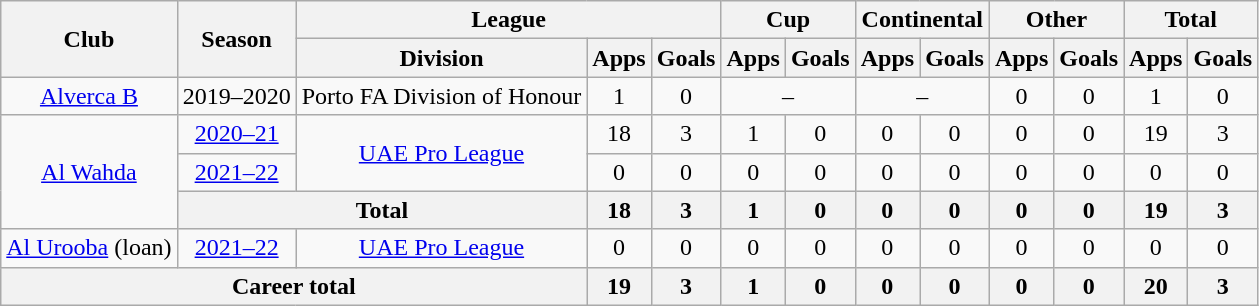<table class="wikitable" style="text-align: center">
<tr>
<th rowspan="2">Club</th>
<th rowspan="2">Season</th>
<th colspan="3">League</th>
<th colspan="2">Cup</th>
<th colspan="2">Continental</th>
<th colspan="2">Other</th>
<th colspan="2">Total</th>
</tr>
<tr>
<th>Division</th>
<th>Apps</th>
<th>Goals</th>
<th>Apps</th>
<th>Goals</th>
<th>Apps</th>
<th>Goals</th>
<th>Apps</th>
<th>Goals</th>
<th>Apps</th>
<th>Goals</th>
</tr>
<tr>
<td><a href='#'>Alverca B</a></td>
<td>2019–2020</td>
<td>Porto FA Division of Honour</td>
<td>1</td>
<td>0</td>
<td colspan="2">–</td>
<td colspan="2">–</td>
<td>0</td>
<td>0</td>
<td>1</td>
<td>0</td>
</tr>
<tr>
<td rowspan="3"><a href='#'>Al Wahda</a></td>
<td><a href='#'>2020–21</a></td>
<td rowspan="2"><a href='#'>UAE Pro League</a></td>
<td>18</td>
<td>3</td>
<td>1</td>
<td>0</td>
<td>0</td>
<td>0</td>
<td>0</td>
<td>0</td>
<td>19</td>
<td>3</td>
</tr>
<tr>
<td><a href='#'>2021–22</a></td>
<td>0</td>
<td>0</td>
<td>0</td>
<td>0</td>
<td>0</td>
<td>0</td>
<td>0</td>
<td>0</td>
<td>0</td>
<td>0</td>
</tr>
<tr>
<th colspan="2"><strong>Total</strong></th>
<th>18</th>
<th>3</th>
<th>1</th>
<th>0</th>
<th>0</th>
<th>0</th>
<th>0</th>
<th>0</th>
<th>19</th>
<th>3</th>
</tr>
<tr>
<td><a href='#'>Al Urooba</a> (loan)</td>
<td><a href='#'>2021–22</a></td>
<td><a href='#'>UAE Pro League</a></td>
<td>0</td>
<td>0</td>
<td>0</td>
<td>0</td>
<td>0</td>
<td>0</td>
<td>0</td>
<td>0</td>
<td>0</td>
<td>0</td>
</tr>
<tr>
<th colspan="3"><strong>Career total</strong></th>
<th>19</th>
<th>3</th>
<th>1</th>
<th>0</th>
<th>0</th>
<th>0</th>
<th>0</th>
<th>0</th>
<th>20</th>
<th>3</th>
</tr>
</table>
